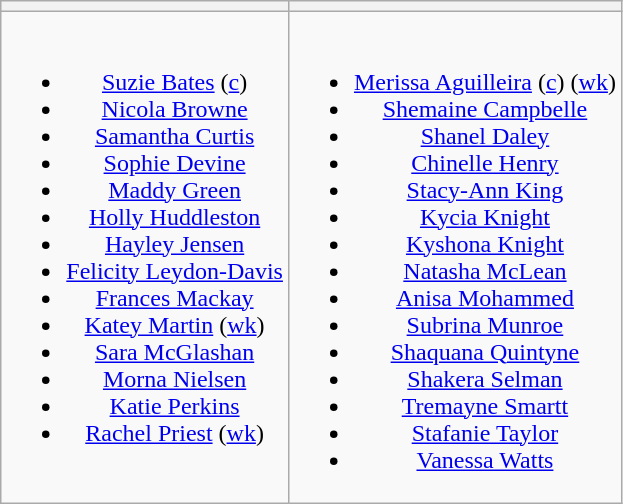<table class="wikitable" style="text-align:center">
<tr>
<th></th>
<th></th>
</tr>
<tr style="vertical-align:top">
<td><br><ul><li><a href='#'>Suzie Bates</a> (<a href='#'>c</a>)</li><li><a href='#'>Nicola Browne</a></li><li><a href='#'>Samantha Curtis</a></li><li><a href='#'>Sophie Devine</a></li><li><a href='#'>Maddy Green</a></li><li><a href='#'>Holly Huddleston</a></li><li><a href='#'>Hayley Jensen</a></li><li><a href='#'>Felicity Leydon-Davis</a></li><li><a href='#'>Frances Mackay</a></li><li><a href='#'>Katey Martin</a> (<a href='#'>wk</a>)</li><li><a href='#'>Sara McGlashan</a></li><li><a href='#'>Morna Nielsen</a></li><li><a href='#'>Katie Perkins</a></li><li><a href='#'>Rachel Priest</a> (<a href='#'>wk</a>)</li></ul></td>
<td><br><ul><li><a href='#'>Merissa Aguilleira</a> (<a href='#'>c</a>) (<a href='#'>wk</a>)</li><li><a href='#'>Shemaine Campbelle</a></li><li><a href='#'>Shanel Daley</a></li><li><a href='#'>Chinelle Henry</a></li><li><a href='#'>Stacy-Ann King</a></li><li><a href='#'>Kycia Knight</a></li><li><a href='#'>Kyshona Knight</a></li><li><a href='#'>Natasha McLean</a></li><li><a href='#'>Anisa Mohammed</a></li><li><a href='#'>Subrina Munroe</a></li><li><a href='#'>Shaquana Quintyne</a></li><li><a href='#'>Shakera Selman</a></li><li><a href='#'>Tremayne Smartt</a></li><li><a href='#'>Stafanie Taylor</a></li><li><a href='#'>Vanessa Watts</a></li></ul></td>
</tr>
</table>
